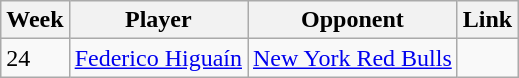<table class=wikitable>
<tr>
<th>Week</th>
<th>Player</th>
<th>Opponent</th>
<th>Link</th>
</tr>
<tr>
<td>24</td>
<td> <a href='#'>Federico Higuaín</a></td>
<td><a href='#'>New York Red Bulls</a></td>
<td></td>
</tr>
</table>
